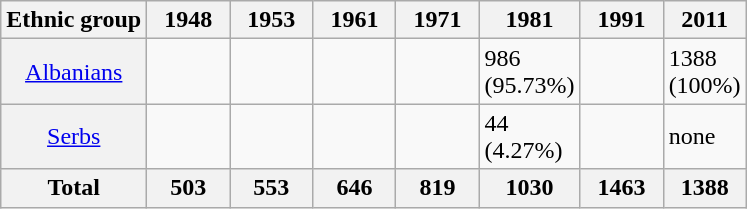<table class="wikitable" border="1">
<tr>
<th>Ethnic group</th>
<th style=width:3em>1948</th>
<th style=width:3em>1953</th>
<th style=width:3em>1961</th>
<th style=width:3em>1971</th>
<th style=width:3em>1981</th>
<th style=width:3em>1991</th>
<th style=width:3em>2011 </th>
</tr>
<tr>
<th style=font-weight:300><a href='#'>Albanians</a></th>
<td></td>
<td></td>
<td></td>
<td></td>
<td>986 (95.73%)</td>
<td></td>
<td>1388 (100%)</td>
</tr>
<tr>
<th style=font-weight:300><a href='#'>Serbs</a></th>
<td></td>
<td></td>
<td></td>
<td></td>
<td>44 (4.27%)</td>
<td></td>
<td>none</td>
</tr>
<tr>
<th>Total</th>
<th>503</th>
<th>553</th>
<th>646</th>
<th>819</th>
<th>1030 </th>
<th>1463</th>
<th>1388</th>
</tr>
</table>
